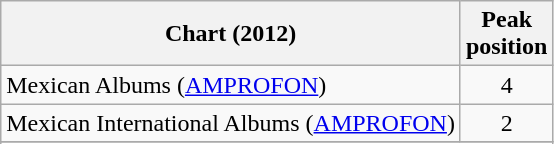<table class="wikitable sortable">
<tr>
<th>Chart (2012)</th>
<th>Peak<br>position</th>
</tr>
<tr>
<td>Mexican Albums (<a href='#'>AMPROFON</a>)</td>
<td style="text-align:center;">4</td>
</tr>
<tr>
<td>Mexican International Albums (<a href='#'>AMPROFON</a>)</td>
<td style="text-align:center;">2</td>
</tr>
<tr>
</tr>
<tr>
</tr>
<tr>
</tr>
<tr>
</tr>
</table>
